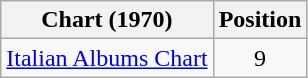<table class="wikitable" style="text-align:center;">
<tr>
<th>Chart (1970)</th>
<th>Position</th>
</tr>
<tr>
<td align="left"><a href='#'>Italian Albums Chart</a></td>
<td>9</td>
</tr>
</table>
